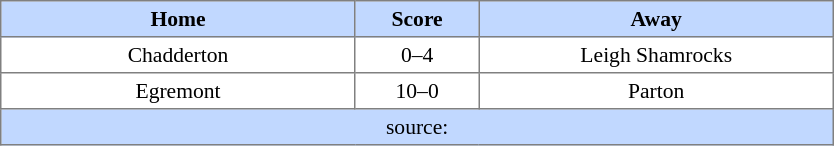<table border=1 style="border-collapse:collapse; font-size:90%; text-align:center;" cellpadding=3 cellspacing=0 width=44%>
<tr bgcolor=#C1D8FF>
<th width=19%>Home</th>
<th width=6%>Score</th>
<th width=19%>Away</th>
</tr>
<tr>
<td>Chadderton</td>
<td>0–4</td>
<td>Leigh Shamrocks</td>
</tr>
<tr>
<td>Egremont</td>
<td>10–0</td>
<td>Parton</td>
</tr>
<tr bgcolor=#C1D8FF>
<td colspan=3>source:</td>
</tr>
</table>
